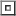<table>
<tr>
<td><br><table border=1>
<tr>
<td></td>
</tr>
</table>
</td>
</tr>
<tr>
</tr>
</table>
